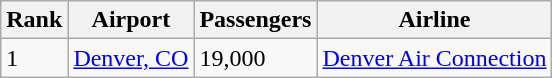<table class="wikitable">
<tr>
<th>Rank</th>
<th>Airport</th>
<th>Passengers</th>
<th>Airline</th>
</tr>
<tr>
<td>1</td>
<td><a href='#'>Denver, CO</a></td>
<td>19,000</td>
<td><a href='#'>Denver Air Connection</a></td>
</tr>
</table>
